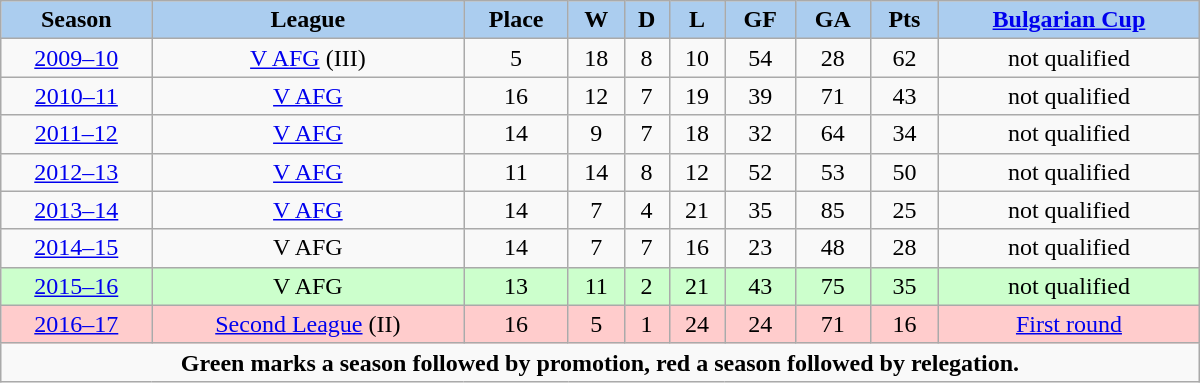<table class="wikitable" width="800px">
<tr>
<th style="background:#ABCDEF;">Season</th>
<th style="background:#ABCDEF;">League</th>
<th style="background:#ABCDEF;">Place</th>
<th style="background:#ABCDEF;">W</th>
<th style="background:#ABCDEF;">D</th>
<th style="background:#ABCDEF;">L</th>
<th style="background:#ABCDEF;">GF</th>
<th style="background:#ABCDEF;">GA</th>
<th style="background:#ABCDEF;">Pts</th>
<th style="background:#ABCDEF;"><a href='#'>Bulgarian Cup</a></th>
</tr>
<tr align="center">
<td><a href='#'>2009–10</a></td>
<td><a href='#'>V AFG</a> (III)</td>
<td>5</td>
<td>18</td>
<td>8</td>
<td>10</td>
<td>54</td>
<td>28</td>
<td>62</td>
<td>not qualified</td>
</tr>
<tr align="center">
<td><a href='#'>2010–11</a></td>
<td><a href='#'>V AFG</a></td>
<td>16</td>
<td>12</td>
<td>7</td>
<td>19</td>
<td>39</td>
<td>71</td>
<td>43</td>
<td>not qualified</td>
</tr>
<tr align="center">
<td><a href='#'>2011–12</a></td>
<td><a href='#'>V AFG</a></td>
<td>14</td>
<td>9</td>
<td>7</td>
<td>18</td>
<td>32</td>
<td>64</td>
<td>34</td>
<td>not qualified</td>
</tr>
<tr align="center">
<td><a href='#'>2012–13</a></td>
<td><a href='#'>V AFG</a></td>
<td>11</td>
<td>14</td>
<td>8</td>
<td>12</td>
<td>52</td>
<td>53</td>
<td>50</td>
<td>not qualified</td>
</tr>
<tr align="center">
<td><a href='#'>2013–14</a></td>
<td><a href='#'>V AFG</a></td>
<td>14</td>
<td>7</td>
<td>4</td>
<td>21</td>
<td>35</td>
<td>85</td>
<td>25</td>
<td>not qualified</td>
</tr>
<tr align="center">
<td><a href='#'>2014–15</a></td>
<td>V AFG</td>
<td>14</td>
<td>7</td>
<td>7</td>
<td>16</td>
<td>23</td>
<td>48</td>
<td>28</td>
<td>not qualified</td>
</tr>
<tr align="center" style="background:#ccffcc;">
<td><a href='#'>2015–16</a></td>
<td>V AFG</td>
<td>13</td>
<td>11</td>
<td>2</td>
<td>21</td>
<td>43</td>
<td>75</td>
<td>35</td>
<td>not qualified</td>
</tr>
<tr align="center" style="background:#ffcccc;">
<td><a href='#'>2016–17</a></td>
<td><a href='#'>Second League</a> (II)</td>
<td>16</td>
<td>5</td>
<td>1</td>
<td>24</td>
<td>24</td>
<td>71</td>
<td>16</td>
<td><a href='#'>First round</a></td>
</tr>
<tr>
<td colspan="12" align="center"><strong>Green marks a season followed by promotion, red a season followed by relegation.</strong></td>
</tr>
</table>
